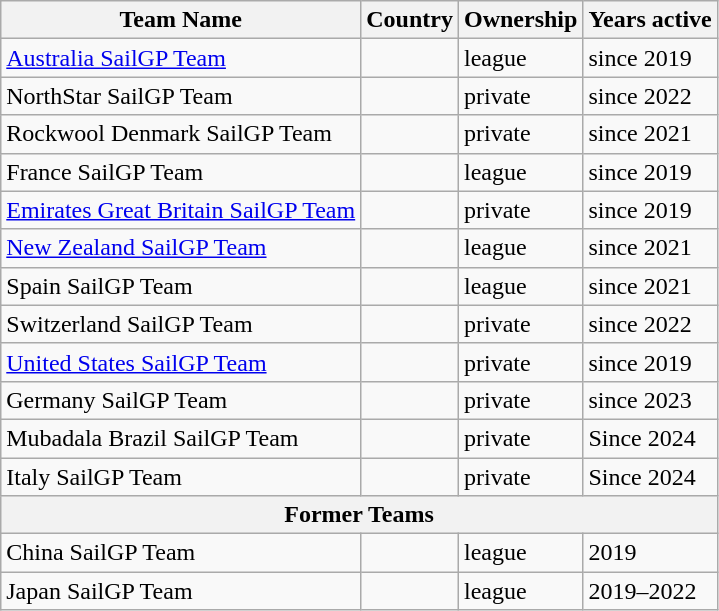<table class="wikitable">
<tr>
<th>Team Name</th>
<th>Country</th>
<th>Ownership</th>
<th>Years active</th>
</tr>
<tr>
<td><a href='#'>Australia SailGP Team</a></td>
<td></td>
<td>league</td>
<td>since 2019</td>
</tr>
<tr>
<td>NorthStar SailGP Team</td>
<td></td>
<td>private</td>
<td>since 2022</td>
</tr>
<tr>
<td>Rockwool Denmark SailGP Team</td>
<td></td>
<td>private</td>
<td>since 2021</td>
</tr>
<tr>
<td>France SailGP Team</td>
<td></td>
<td>league</td>
<td>since 2019</td>
</tr>
<tr>
<td><a href='#'>Emirates Great Britain SailGP Team</a></td>
<td></td>
<td>private</td>
<td>since 2019</td>
</tr>
<tr>
<td><a href='#'>New Zealand SailGP Team</a></td>
<td></td>
<td>league</td>
<td>since 2021</td>
</tr>
<tr>
<td>Spain SailGP Team</td>
<td></td>
<td>league</td>
<td>since 2021</td>
</tr>
<tr>
<td>Switzerland SailGP Team</td>
<td></td>
<td>private</td>
<td>since 2022</td>
</tr>
<tr>
<td><a href='#'>United States SailGP Team</a></td>
<td></td>
<td>private</td>
<td>since 2019</td>
</tr>
<tr>
<td>Germany SailGP Team</td>
<td></td>
<td>private</td>
<td>since 2023</td>
</tr>
<tr>
<td>Mubadala Brazil SailGP Team</td>
<td></td>
<td>private</td>
<td>Since 2024</td>
</tr>
<tr>
<td>Italy SailGP Team</td>
<td></td>
<td>private</td>
<td>Since 2024</td>
</tr>
<tr>
<th colspan="4">Former Teams</th>
</tr>
<tr>
<td>China SailGP Team</td>
<td></td>
<td>league</td>
<td>2019</td>
</tr>
<tr>
<td>Japan SailGP Team</td>
<td></td>
<td>league</td>
<td>2019–2022</td>
</tr>
</table>
